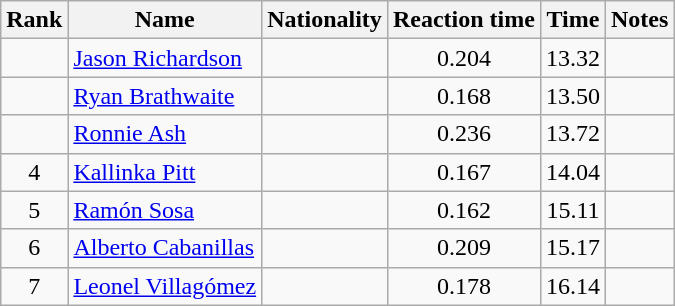<table class="wikitable sortable" style="text-align:center">
<tr>
<th>Rank</th>
<th>Name</th>
<th>Nationality</th>
<th>Reaction time</th>
<th>Time</th>
<th>Notes</th>
</tr>
<tr>
<td align=center></td>
<td align=left><a href='#'>Jason Richardson</a></td>
<td align=left></td>
<td>0.204</td>
<td>13.32</td>
<td></td>
</tr>
<tr>
<td align=center></td>
<td align=left><a href='#'>Ryan Brathwaite</a></td>
<td align=left></td>
<td>0.168</td>
<td>13.50</td>
<td></td>
</tr>
<tr>
<td align=center></td>
<td align=left><a href='#'>Ronnie Ash</a></td>
<td align=left></td>
<td>0.236</td>
<td>13.72</td>
<td></td>
</tr>
<tr>
<td align=center>4</td>
<td align=left><a href='#'>Kallinka Pitt</a></td>
<td align=left></td>
<td>0.167</td>
<td>14.04</td>
<td></td>
</tr>
<tr>
<td align=center>5</td>
<td align=left><a href='#'>Ramón Sosa</a></td>
<td align=left></td>
<td>0.162</td>
<td>15.11</td>
<td></td>
</tr>
<tr>
<td align=center>6</td>
<td align=left><a href='#'>Alberto Cabanillas</a></td>
<td align=left></td>
<td>0.209</td>
<td>15.17</td>
<td></td>
</tr>
<tr>
<td align=center>7</td>
<td align=left><a href='#'>Leonel Villagómez</a></td>
<td align=left></td>
<td>0.178</td>
<td>16.14</td>
<td></td>
</tr>
</table>
